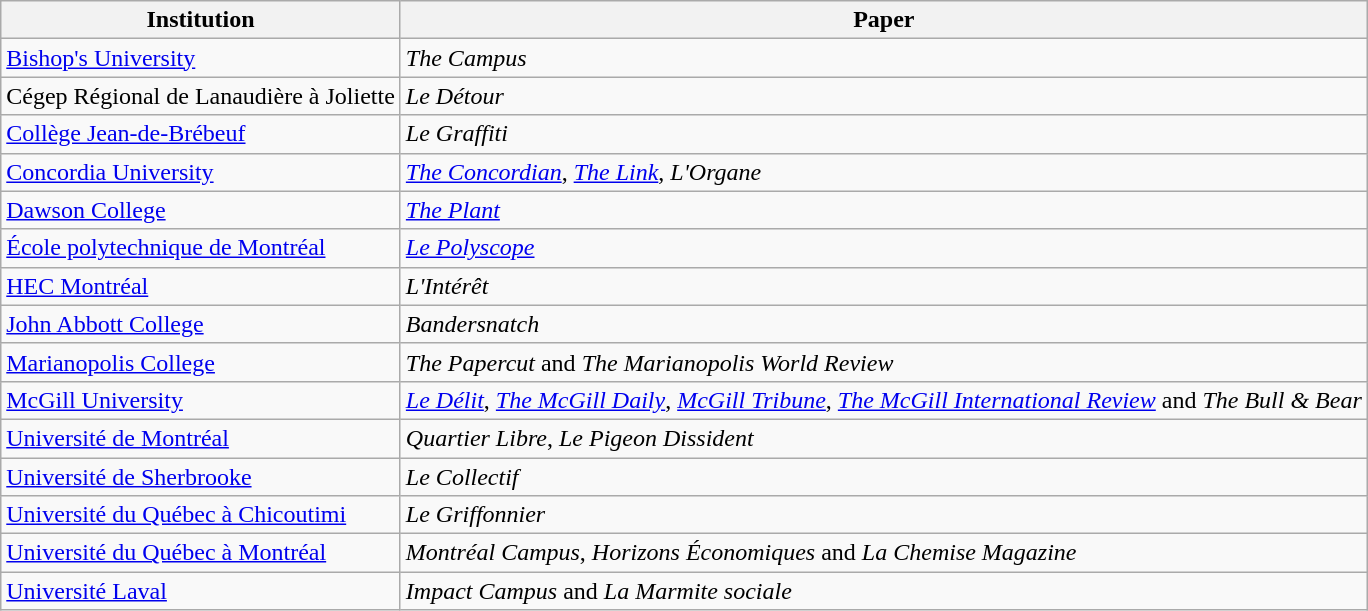<table class="wikitable sortable">
<tr>
<th>Institution</th>
<th>Paper</th>
</tr>
<tr>
<td><a href='#'>Bishop's University</a></td>
<td><em>The Campus</em></td>
</tr>
<tr>
<td>Cégep Régional de Lanaudière à Joliette</td>
<td><em>Le Détour</em></td>
</tr>
<tr>
<td><a href='#'>Collège Jean-de-Brébeuf</a></td>
<td><em>Le Graffiti</em></td>
</tr>
<tr>
<td><a href='#'>Concordia University</a></td>
<td><em><a href='#'>The Concordian</a></em>, <em><a href='#'>The Link</a></em>, <em>L'Organe</em></td>
</tr>
<tr>
<td><a href='#'>Dawson College</a></td>
<td><em><a href='#'>The Plant</a></em></td>
</tr>
<tr>
<td><a href='#'>École polytechnique de Montréal</a></td>
<td><em><a href='#'>Le Polyscope</a></em></td>
</tr>
<tr>
<td><a href='#'>HEC Montréal</a></td>
<td><em>L'Intérêt</em></td>
</tr>
<tr>
<td><a href='#'>John Abbott College</a></td>
<td><em>Bandersnatch</em></td>
</tr>
<tr>
<td><a href='#'>Marianopolis College</a></td>
<td><em>The Papercut</em> and <em>The Marianopolis World Review</em></td>
</tr>
<tr>
<td><a href='#'>McGill University</a></td>
<td><em><a href='#'>Le Délit</a></em>, <em><a href='#'>The McGill Daily</a></em>, <em><a href='#'>McGill Tribune</a></em>, <em><a href='#'>The McGill International Review</a></em> and <em>The Bull & Bear</em></td>
</tr>
<tr>
<td><a href='#'>Université de Montréal</a></td>
<td><em>Quartier Libre</em>, <em>Le Pigeon Dissident</em></td>
</tr>
<tr>
<td><a href='#'>Université de Sherbrooke</a></td>
<td><em>Le Collectif</em></td>
</tr>
<tr>
<td><a href='#'>Université du Québec à Chicoutimi</a></td>
<td><em>Le Griffonnier</em></td>
</tr>
<tr>
<td><a href='#'>Université du Québec à Montréal</a></td>
<td><em>Montréal Campus</em>, <em>Horizons Économiques</em> and <em>La Chemise Magazine</em></td>
</tr>
<tr>
<td><a href='#'>Université Laval</a></td>
<td><em>Impact Campus</em> and <em>La Marmite sociale</em></td>
</tr>
</table>
